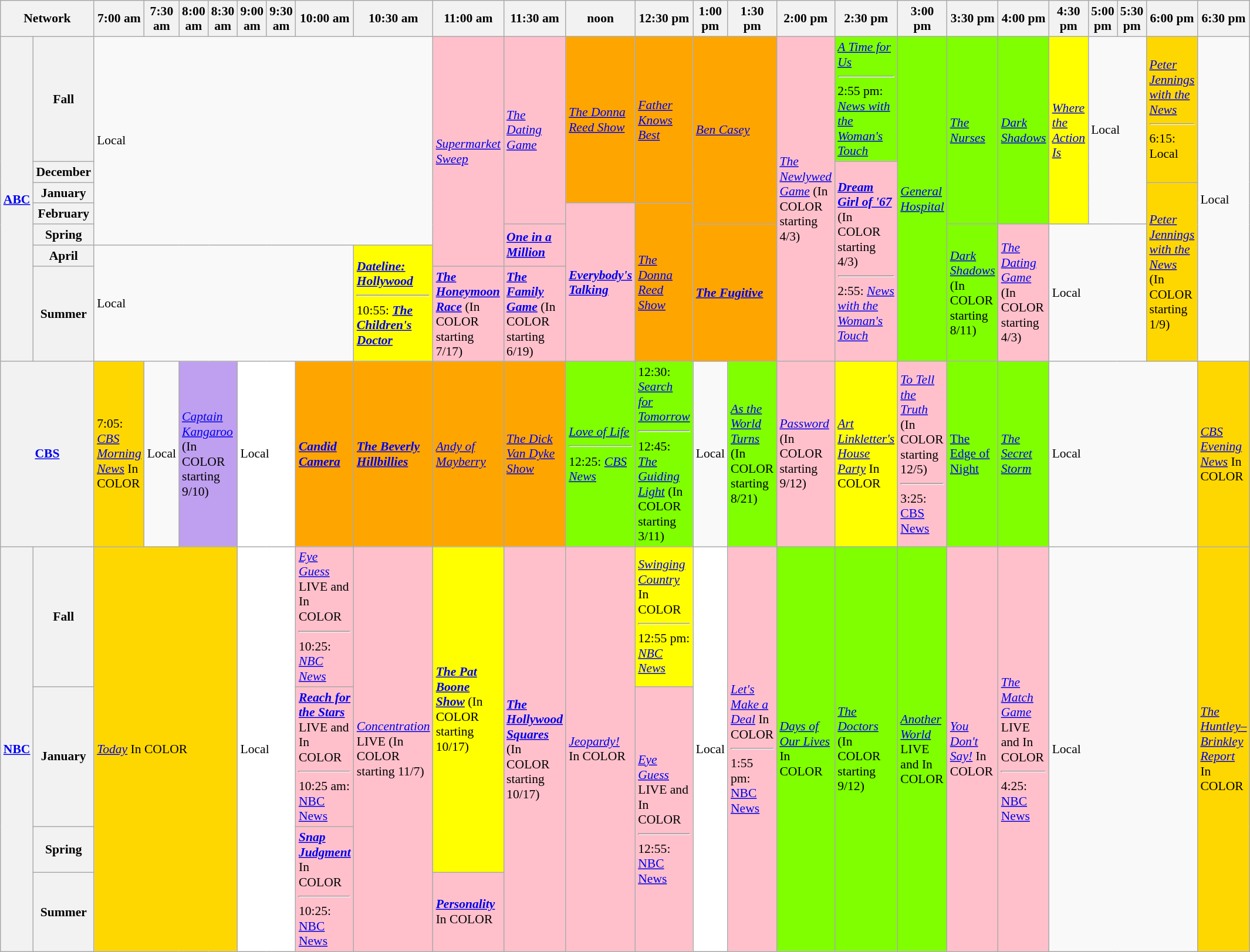<table class=wikitable style="font-size:90%">
<tr>
<th width="1.5%" bgcolor="#C0C0C0" colspan="2">Network</th>
<th width="4%" bgcolor="#C0C0C0">7:00 am</th>
<th width="4%" bgcolor="#C0C0C0">7:30 am</th>
<th width="4%" bgcolor="#C0C0C0">8:00 am</th>
<th width="4%" bgcolor="#C0C0C0">8:30 am</th>
<th width="4%" bgcolor="#C0C0C0">9:00 am</th>
<th width="4%" bgcolor="#C0C0C0">9:30 am</th>
<th width="4%" bgcolor="#C0C0C0">10:00 am</th>
<th width="4%" bgcolor="#C0C0C0">10:30 am</th>
<th width="4%" bgcolor="#C0C0C0">11:00 am</th>
<th width="4%" bgcolor="#C0C0C0">11:30 am</th>
<th width="4%" bgcolor="#C0C0C0">noon</th>
<th width="4%" bgcolor="#C0C0C0">12:30 pm</th>
<th width="4%" bgcolor="#C0C0C0">1:00 pm</th>
<th width="4%" bgcolor="#C0C0C0">1:30 pm</th>
<th width="4%" bgcolor="#C0C0C0">2:00 pm</th>
<th width="4%" bgcolor="#C0C0C0">2:30 pm</th>
<th width="4%" bgcolor="#C0C0C0">3:00 pm</th>
<th width="4%" bgcolor="#C0C0C0">3:30 pm</th>
<th width="4%" bgcolor="#C0C0C0">4:00 pm</th>
<th>4:30 pm</th>
<th>5:00 pm</th>
<th>5:30 pm</th>
<th>6:00 pm</th>
<th>6:30 pm</th>
</tr>
<tr>
<th rowspan="7" bgcolor="#C0C0C0"><a href='#'>ABC</a></th>
<th>Fall</th>
<td colspan="8" rowspan="5">Local</td>
<td rowspan="6" bgcolor="pink"><em><a href='#'>Supermarket Sweep</a></em></td>
<td rowspan="4" bgcolor="pink"><em><a href='#'>The Dating Game</a></em></td>
<td rowspan="3" bgcolor="orange"><em><a href='#'>The Donna Reed Show</a></em> </td>
<td rowspan="3" bgcolor="orange"><em><a href='#'>Father Knows Best</a></em> </td>
<td colspan="2" rowspan="4" bgcolor="orange"><em><a href='#'>Ben Casey</a></em> </td>
<td rowspan="7" bgcolor="pink"><em><a href='#'>The Newlywed Game</a></em> (In <span>C</span><span>O</span><span>L</span><span>O</span><span>R</span> starting 4/3)</td>
<td bgcolor="chartreuse"><em><a href='#'>A Time for Us</a></em><hr>2:55 pm: <em><a href='#'>News with the Woman's Touch</a></em></td>
<td rowspan="7" bgcolor="chartreuse"><em><a href='#'>General Hospital</a></em></td>
<td rowspan="4" bgcolor="chartreuse"><em><a href='#'>The Nurses</a></em></td>
<td rowspan="4" bgcolor="chartreuse"><em><a href='#'>Dark Shadows</a></em></td>
<td rowspan="4" bgcolor="yellow"><em><a href='#'>Where the Action Is</a></em></td>
<td colspan="2" rowspan="4">Local</td>
<td rowspan="2" bgcolor="gold"><em><a href='#'>Peter Jennings with the News</a></em><hr>6:15: Local</td>
<td rowspan="7">Local</td>
</tr>
<tr>
<th>December</th>
<td rowspan="6" bgcolor="pink"><a href='#'><strong><em>Dream Girl of '67</em></strong></a> (In <span>C</span><span>O</span><span>L</span><span>O</span><span>R</span> starting 4/3)<hr>2:55: <em><a href='#'>News with the Woman's Touch</a></em></td>
</tr>
<tr>
<th>January</th>
<td rowspan="5" bgcolor="gold"><em><a href='#'>Peter Jennings with the News</a></em> (In <span>C</span><span>O</span><span>L</span><span>O</span><span>R</span> starting 1/9)</td>
</tr>
<tr>
<th>February</th>
<td rowspan="4" bgcolor="pink"><strong><em><a href='#'>Everybody's Talking</a></em></strong></td>
<td rowspan="4" bgcolor="orange"><em><a href='#'>The Donna Reed Show</a></em> </td>
</tr>
<tr>
<th>Spring</th>
<td rowspan="2" bgcolor="pink"><strong><em><a href='#'>One in a Million</a></em></strong></td>
<td colspan="2" rowspan="3" bgcolor="orange"><strong><em><a href='#'>The Fugitive</a></em></strong> </td>
<td rowspan="3" bgcolor="chartreuse"><em><a href='#'>Dark Shadows</a></em> (In <span>C</span><span>O</span><span>L</span><span>O</span><span>R</span> starting 8/11)</td>
<td rowspan="3" bgcolor="pink"><em><a href='#'>The Dating Game</a></em> (In <span>C</span><span>O</span><span>L</span><span>O</span><span>R</span> starting 4/3)</td>
<td colspan="3" rowspan="3">Local</td>
</tr>
<tr>
<th>April</th>
<td colspan="7" rowspan="2">Local</td>
<td rowspan="2" bgcolor="yellow"><strong><em><a href='#'>Dateline: Hollywood</a></em></strong><hr>10:55: <strong><em><a href='#'>The Children's Doctor</a></em></strong></td>
</tr>
<tr>
<th>Summer</th>
<td bgcolor="pink"><strong><em><a href='#'>The Honeymoon Race</a></em></strong> (In <span>C</span><span>O</span><span>L</span><span>O</span><span>R</span> starting 7/17)</td>
<td bgcolor="pink"><strong><em><a href='#'>The Family Game</a></em></strong> (In <span>C</span><span>O</span><span>L</span><span>O</span><span>R</span> starting 6/19)</td>
</tr>
<tr>
<th colspan="2" bgcolor="#C0C0C0"><a href='#'>CBS</a></th>
<td bgcolor="gold">7:05: <em><a href='#'>CBS Morning News</a></em> In <span>C</span><span>O</span><span>L</span><span>O</span><span>R</span></td>
<td>Local</td>
<td colspan="2" bgcolor="bf9fef"><em><a href='#'>Captain Kangaroo</a></em> (In <span>C</span><span>O</span><span>L</span><span>O</span><span>R</span> starting 9/10)</td>
<td colspan="2" bgcolor="white">Local</td>
<td bgcolor="orange"><strong><em><a href='#'>Candid Camera</a></em></strong> </td>
<td bgcolor="orange"><strong><em><a href='#'>The Beverly Hillbillies</a></em></strong> </td>
<td bgcolor="orange"><em><a href='#'>Andy of Mayberry</a></em> </td>
<td bgcolor="orange"><em><a href='#'>The Dick Van Dyke Show</a></em> </td>
<td bgcolor="chartreuse"><em><a href='#'>Love of Life</a></em><hr>12:25: <em><a href='#'>CBS News</a></em></td>
<td bgcolor="chartreuse">12:30: <em><a href='#'>Search for Tomorrow</a></em><hr>12:45: <em><a href='#'>The Guiding Light</a></em> (In <span>C</span><span>O</span><span>L</span><span>O</span><span>R</span> starting 3/11)</td>
<td>Local</td>
<td bgcolor="chartreuse"><em><a href='#'>As the World Turns</a></em> (In <span>C</span><span>O</span><span>L</span><span>O</span><span>R</span> starting 8/21)</td>
<td bgcolor="pink"><em><a href='#'>Password</a></em> (In <span>C</span><span>O</span><span>L</span><span>O</span><span>R</span> starting 9/12)</td>
<td bgcolor="yellow"><em><a href='#'>Art Linkletter's House Party</a></em> In <span>C</span><span>O</span><span>L</span><span>O</span><span>R</span></td>
<td bgcolor="pink"><em><a href='#'>To Tell the Truth</a></em> (In <span>C</span><span>O</span><span>L</span><span>O</span><span>R</span> starting 12/5)<hr>3:25: <a href='#'>CBS News</a></td>
<td bgcolor="chartreuse"><a href='#'>The Edge of Night</a></td>
<td bgcolor="chartreuse"><em><a href='#'>The Secret Storm</a></em></td>
<td colspan="4">Local</td>
<td bgcolor="gold"><em><a href='#'>CBS Evening News</a></em> In <span>C</span><span>O</span><span>L</span><span>O</span><span>R</span></td>
</tr>
<tr>
<th rowspan="4" bgcolor="#C0C0C0"><a href='#'>NBC</a></th>
<th>Fall</th>
<td colspan="4" rowspan="4" bgcolor="gold"><em><a href='#'>Today</a></em> In <span>C</span><span>O</span><span>L</span><span>O</span><span>R</span></td>
<td colspan="2" rowspan="4" bgcolor="white">Local</td>
<td bgcolor="pink"><em><a href='#'>Eye Guess</a></em> <span>LIVE</span> and In <span>C</span><span>O</span><span>L</span><span>O</span><span>R</span><hr>10:25: <em><a href='#'>NBC News</a></em></td>
<td rowspan="4" bgcolor="pink"><em><a href='#'>Concentration</a></em> <span>LIVE</span> (In <span>C</span><span>O</span><span>L</span><span>O</span><span>R</span> starting 11/7)</td>
<td rowspan="3" bgcolor="yellow"><strong><em><a href='#'>The Pat Boone Show</a></em></strong> (In <span>C</span><span>O</span><span>L</span><span>O</span><span>R</span> starting 10/17)</td>
<td rowspan="4" bgcolor="pink"><a href='#'><strong><em>The Hollywood Squares</em></strong></a> (In <span>C</span><span>O</span><span>L</span><span>O</span><span>R</span> starting 10/17)</td>
<td rowspan="4" bgcolor="pink"><em><a href='#'>Jeopardy!</a></em> In <span>C</span><span>O</span><span>L</span><span>O</span><span>R</span></td>
<td bgcolor="yellow"><em><a href='#'>Swinging Country</a></em> In <span>C</span><span>O</span><span>L</span><span>O</span><span>R</span><hr>12:55 pm: <em><a href='#'>NBC News</a></em></td>
<td rowspan="4" bgcolor="white">Local</td>
<td rowspan="4" bgcolor="pink"><em><a href='#'>Let's Make a Deal</a></em> In <span>C</span><span>O</span><span>L</span><span>O</span><span>R</span><hr>1:55 pm: <a href='#'>NBC News</a></td>
<td rowspan="4" bgcolor="chartreuse"><em><a href='#'>Days of Our Lives</a></em> In <span>C</span><span>O</span><span>L</span><span>O</span><span>R</span></td>
<td rowspan="4" bgcolor="chartreuse"><em><a href='#'>The Doctors</a></em> (In <span>C</span><span>O</span><span>L</span><span>O</span><span>R</span> starting 9/12)</td>
<td rowspan="4" bgcolor="chartreuse"><em><a href='#'>Another World</a></em> <span>LIVE</span> and In <span>C</span><span>O</span><span>L</span><span>O</span><span>R</span></td>
<td rowspan="4" bgcolor="pink"><em><a href='#'>You Don't Say!</a></em> In <span>C</span><span>O</span><span>L</span><span>O</span><span>R</span></td>
<td rowspan="4" bgcolor="pink"><em><a href='#'>The Match Game</a></em> <span>LIVE</span> and In <span>C</span><span>O</span><span>L</span><span>O</span><span>R</span><hr>4:25: <a href='#'>NBC News</a></td>
<td colspan="4" rowspan="4">Local</td>
<td rowspan="4" bgcolor="gold"><em><a href='#'>The Huntley</em>–<em>Brinkley Report</a></em> In <span>C</span><span>O</span><span>L</span><span>O</span><span>R</span></td>
</tr>
<tr>
<th>January</th>
<td bgcolor="pink"><strong><em><a href='#'>Reach for the Stars</a></em></strong> <span>LIVE</span> and In <span>C</span><span>O</span><span>L</span><span>O</span><span>R</span><hr>10:25 am: <a href='#'>NBC News</a></td>
<td rowspan="3" bgcolor="pink"><em><a href='#'>Eye Guess</a></em> <span>LIVE</span> and In <span>C</span><span>O</span><span>L</span><span>O</span><span>R</span><hr>12:55: <a href='#'>NBC News</a></td>
</tr>
<tr>
<th>Spring</th>
<td rowspan="2" bgcolor="pink"><a href='#'><strong><em>Snap Judgment</em></strong></a> In <span>C</span><span>O</span><span>L</span><span>O</span><span>R</span><hr>10:25: <a href='#'>NBC News</a></td>
</tr>
<tr>
<th>Summer</th>
<td bgcolor="pink"><a href='#'><strong><em>Personality</em></strong></a> In <span>C</span><span>O</span><span>L</span><span>O</span><span>R</span></td>
</tr>
</table>
